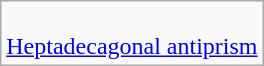<table class="wikitable">
<tr>
<td><br><a href='#'>Heptadecagonal antiprism</a></td>
</tr>
</table>
